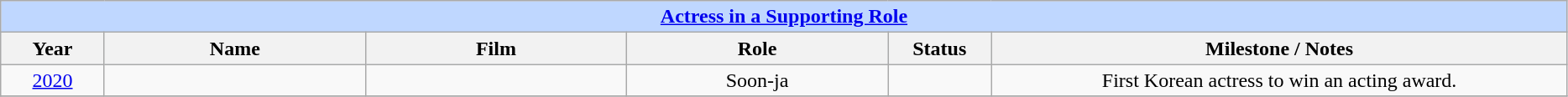<table class="wikitable" style="text-align: center">
<tr style="background:#bfd7ff;">
<td colspan="7" style="text-align:center;"><strong><a href='#'>Actress in a Supporting Role</a></strong></td>
</tr>
<tr style="background:#ebf5ff;">
<th width="75">Year</th>
<th width="200">Name</th>
<th width="200">Film</th>
<th width="200">Role</th>
<th width="75">Status</th>
<th width="450">Milestone / Notes</th>
</tr>
<tr>
<td><a href='#'>2020</a><br></td>
<td></td>
<td></td>
<td>Soon-ja</td>
<td></td>
<td>First Korean actress to win an acting award.</td>
</tr>
<tr>
</tr>
</table>
